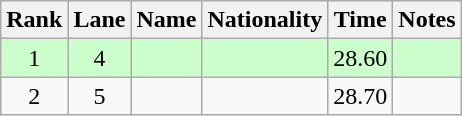<table class="wikitable sortable" style="text-align:center">
<tr>
<th>Rank</th>
<th>Lane</th>
<th>Name</th>
<th>Nationality</th>
<th>Time</th>
<th>Notes</th>
</tr>
<tr bgcolor=ccffcc>
<td>1</td>
<td>4</td>
<td align=left></td>
<td align=left></td>
<td>28.60</td>
<td><strong></strong></td>
</tr>
<tr>
<td>2</td>
<td>5</td>
<td align=left></td>
<td align=left></td>
<td>28.70</td>
<td></td>
</tr>
</table>
